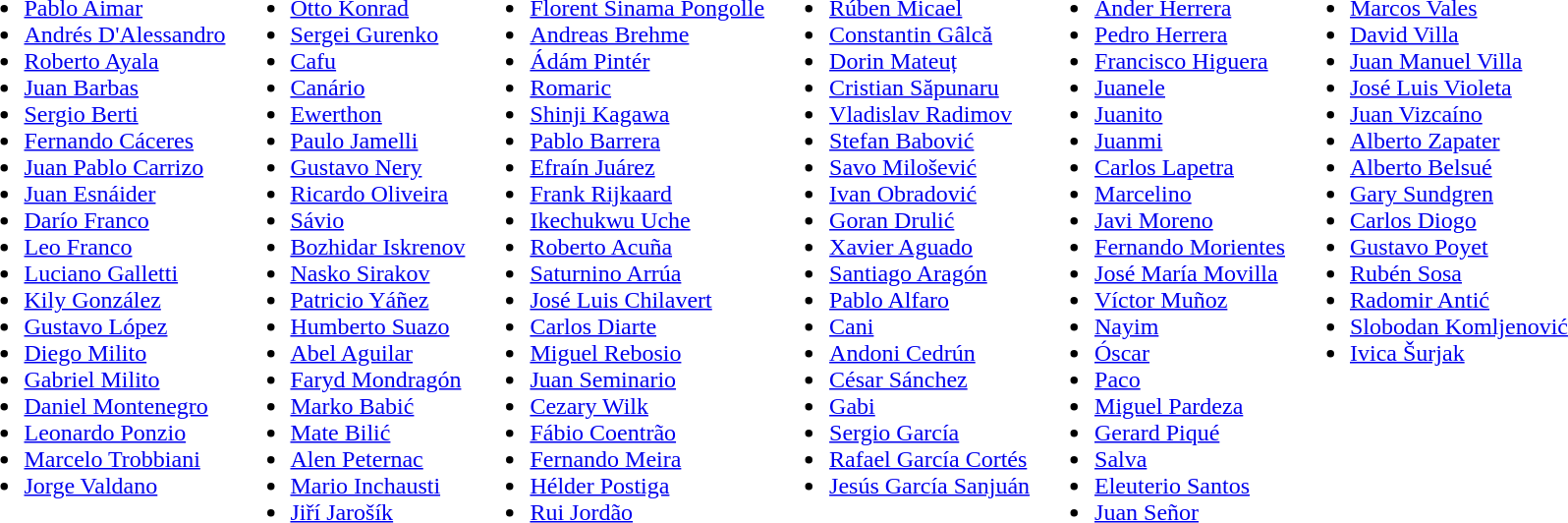<table>
<tr ---- Style="Vertical-align:top">
<td><br><ul><li> <a href='#'>Pablo Aimar</a></li><li> <a href='#'>Andrés D'Alessandro</a></li><li> <a href='#'>Roberto Ayala</a></li><li> <a href='#'>Juan Barbas</a></li><li> <a href='#'>Sergio Berti</a></li><li> <a href='#'>Fernando Cáceres</a></li><li> <a href='#'>Juan Pablo Carrizo</a></li><li> <a href='#'>Juan Esnáider</a></li><li> <a href='#'>Darío Franco</a></li><li> <a href='#'>Leo Franco</a></li><li> <a href='#'>Luciano Galletti</a></li><li> <a href='#'>Kily González</a></li><li> <a href='#'>Gustavo López</a></li><li> <a href='#'>Diego Milito</a></li><li> <a href='#'>Gabriel Milito</a></li><li> <a href='#'>Daniel Montenegro</a></li><li> <a href='#'>Leonardo Ponzio</a></li><li> <a href='#'>Marcelo Trobbiani</a></li><li> <a href='#'>Jorge Valdano</a></li></ul></td>
<td><br><ul><li> <a href='#'>Otto Konrad</a></li><li> <a href='#'>Sergei Gurenko</a></li><li> <a href='#'>Cafu</a></li><li> <a href='#'>Canário</a></li><li> <a href='#'>Ewerthon</a></li><li> <a href='#'>Paulo Jamelli</a></li><li> <a href='#'>Gustavo Nery</a></li><li> <a href='#'>Ricardo Oliveira</a></li><li> <a href='#'>Sávio</a></li><li> <a href='#'>Bozhidar Iskrenov</a></li><li> <a href='#'>Nasko Sirakov</a></li><li> <a href='#'>Patricio Yáñez</a></li><li> <a href='#'>Humberto Suazo</a></li><li> <a href='#'>Abel Aguilar</a></li><li> <a href='#'>Faryd Mondragón</a></li><li> <a href='#'>Marko Babić</a></li><li> <a href='#'>Mate Bilić</a></li><li> <a href='#'>Alen Peternac</a></li><li> <a href='#'>Mario Inchausti</a></li><li> <a href='#'>Jiří Jarošík</a></li></ul></td>
<td><br><ul><li> <a href='#'>Florent Sinama Pongolle</a></li><li> <a href='#'>Andreas Brehme</a></li><li> <a href='#'>Ádám Pintér</a></li><li> <a href='#'>Romaric</a></li><li> <a href='#'>Shinji Kagawa</a></li><li> <a href='#'>Pablo Barrera</a></li><li> <a href='#'>Efraín Juárez</a></li><li> <a href='#'>Frank Rijkaard</a></li><li> <a href='#'>Ikechukwu Uche</a></li><li> <a href='#'>Roberto Acuña</a></li><li> <a href='#'>Saturnino Arrúa</a></li><li> <a href='#'>José Luis Chilavert</a></li><li> <a href='#'>Carlos Diarte</a></li><li> <a href='#'>Miguel Rebosio</a></li><li> <a href='#'>Juan Seminario</a></li><li> <a href='#'>Cezary Wilk</a></li><li> <a href='#'>Fábio Coentrão</a></li><li> <a href='#'>Fernando Meira</a></li><li> <a href='#'>Hélder Postiga</a></li><li> <a href='#'>Rui Jordão</a></li></ul></td>
<td><br><ul><li> <a href='#'>Rúben Micael</a></li><li> <a href='#'>Constantin Gâlcă</a></li><li> <a href='#'>Dorin Mateuț</a></li><li> <a href='#'>Cristian Săpunaru</a></li><li> <a href='#'>Vladislav Radimov</a></li><li> <a href='#'>Stefan Babović</a></li><li> <a href='#'>Savo Milošević</a></li><li> <a href='#'>Ivan Obradović</a></li><li> <a href='#'>Goran Drulić</a></li><li> <a href='#'>Xavier Aguado</a></li><li> <a href='#'>Santiago Aragón</a></li><li> <a href='#'>Pablo Alfaro</a></li><li> <a href='#'>Cani</a></li><li> <a href='#'>Andoni Cedrún</a></li><li> <a href='#'>César Sánchez</a></li><li> <a href='#'>Gabi</a></li><li> <a href='#'>Sergio García</a></li><li> <a href='#'>Rafael García Cortés</a></li><li> <a href='#'>Jesús García Sanjuán</a></li></ul></td>
<td><br><ul><li> <a href='#'>Ander Herrera</a></li><li> <a href='#'>Pedro Herrera</a></li><li> <a href='#'>Francisco Higuera</a></li><li> <a href='#'>Juanele</a></li><li> <a href='#'>Juanito</a></li><li> <a href='#'>Juanmi</a></li><li> <a href='#'>Carlos Lapetra</a></li><li> <a href='#'>Marcelino</a></li><li> <a href='#'>Javi Moreno</a></li><li> <a href='#'>Fernando Morientes</a></li><li> <a href='#'>José María Movilla</a></li><li> <a href='#'>Víctor Muñoz</a></li><li> <a href='#'>Nayim</a></li><li> <a href='#'>Óscar</a></li><li> <a href='#'>Paco</a></li><li> <a href='#'>Miguel Pardeza</a></li><li> <a href='#'>Gerard Piqué</a></li><li> <a href='#'>Salva</a></li><li> <a href='#'>Eleuterio Santos</a></li><li> <a href='#'>Juan Señor</a></li></ul></td>
<td><br><ul><li> <a href='#'>Marcos Vales</a></li><li> <a href='#'>David Villa</a></li><li> <a href='#'>Juan Manuel Villa</a></li><li> <a href='#'>José Luis Violeta</a></li><li> <a href='#'>Juan Vizcaíno</a></li><li> <a href='#'>Alberto Zapater</a></li><li> <a href='#'>Alberto Belsué</a></li><li> <a href='#'>Gary Sundgren</a></li><li> <a href='#'>Carlos Diogo</a></li><li> <a href='#'>Gustavo Poyet</a></li><li> <a href='#'>Rubén Sosa</a></li><li> <a href='#'>Radomir Antić</a></li><li> <a href='#'>Slobodan Komljenović</a></li><li> <a href='#'>Ivica Šurjak</a></li></ul></td>
</tr>
</table>
